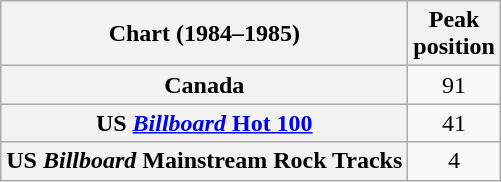<table class="wikitable sortable plainrowheaders">
<tr>
<th scope="col">Chart (1984–1985)</th>
<th scope="col">Peak<br>position</th>
</tr>
<tr>
<th scope="row">Canada</th>
<td align="center">91</td>
</tr>
<tr>
<th scope="row">US <a href='#'><em>Billboard</em> Hot 100</a></th>
<td align="center">41</td>
</tr>
<tr>
<th scope="row">US <em>Billboard</em> Mainstream Rock Tracks</th>
<td align="center">4</td>
</tr>
</table>
